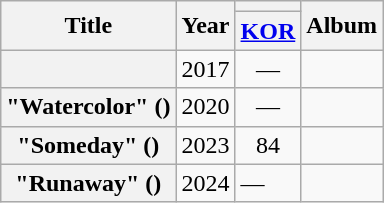<table class="wikitable plainrowheaders sortable" text-align="center">
<tr>
<th scope="col" rowspan="2">Title</th>
<th scope="col" rowspan="2">Year</th>
<th scope="col"></th>
<th scope="col" rowspan="2">Album</th>
</tr>
<tr>
<th scope="col" class="unsortable"><a href='#'>KOR</a><br></th>
</tr>
<tr>
<th scope="row"><br></th>
<td>2017</td>
<td style="text-align:center">—</td>
<td></td>
</tr>
<tr>
<th scope="row">"Watercolor" ()<br></th>
<td>2020</td>
<td style="text-align:center">—</td>
<td></td>
</tr>
<tr>
<th scope="row">"Someday" ()<br></th>
<td>2023</td>
<td style="text-align:center">84</td>
<td></td>
</tr>
<tr>
<th scope="row">"Runaway" ()<br></th>
<td>2024</td>
<td>—</td>
<td></td>
</tr>
</table>
